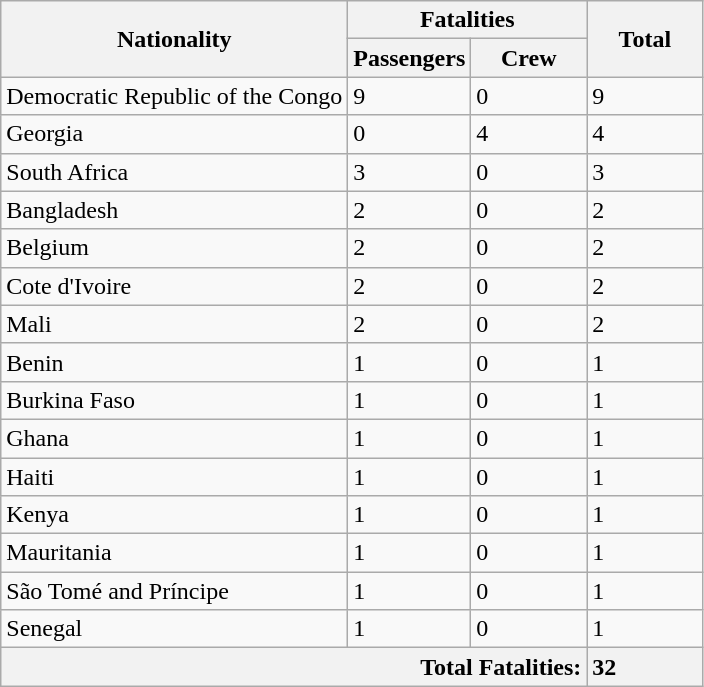<table class="wikitable">
<tr>
<th rowspan=2>Nationality</th>
<th colspan=2>Fatalities</th>
<th rowspan="2" style="width:70px;">Total</th>
</tr>
<tr>
<th style="width:70px;">Passengers</th>
<th style="width:70px;">Crew</th>
</tr>
<tr>
<td>Democratic Republic of the Congo</td>
<td>9</td>
<td>0</td>
<td>9</td>
</tr>
<tr>
<td>Georgia</td>
<td>0</td>
<td>4</td>
<td>4</td>
</tr>
<tr>
<td>South Africa</td>
<td>3</td>
<td>0</td>
<td>3</td>
</tr>
<tr>
<td>Bangladesh</td>
<td>2</td>
<td>0</td>
<td>2</td>
</tr>
<tr>
<td>Belgium</td>
<td>2</td>
<td>0</td>
<td>2</td>
</tr>
<tr>
<td>Cote d'Ivoire</td>
<td>2</td>
<td>0</td>
<td>2</td>
</tr>
<tr>
<td>Mali</td>
<td>2</td>
<td>0</td>
<td>2</td>
</tr>
<tr>
<td>Benin</td>
<td>1</td>
<td>0</td>
<td>1</td>
</tr>
<tr>
<td>Burkina Faso</td>
<td>1</td>
<td>0</td>
<td>1</td>
</tr>
<tr>
<td>Ghana</td>
<td>1</td>
<td>0</td>
<td>1</td>
</tr>
<tr>
<td>Haiti</td>
<td>1</td>
<td>0</td>
<td>1</td>
</tr>
<tr>
<td>Kenya</td>
<td>1</td>
<td>0</td>
<td>1</td>
</tr>
<tr>
<td>Mauritania</td>
<td>1</td>
<td>0</td>
<td>1</td>
</tr>
<tr>
<td>São Tomé and Príncipe</td>
<td>1</td>
<td>0</td>
<td>1</td>
</tr>
<tr>
<td>Senegal</td>
<td>1</td>
<td>0</td>
<td>1</td>
</tr>
<tr>
<th colspan=3 style="text-align:right">Total Fatalities:</th>
<th style="text-align:left">32</th>
</tr>
</table>
